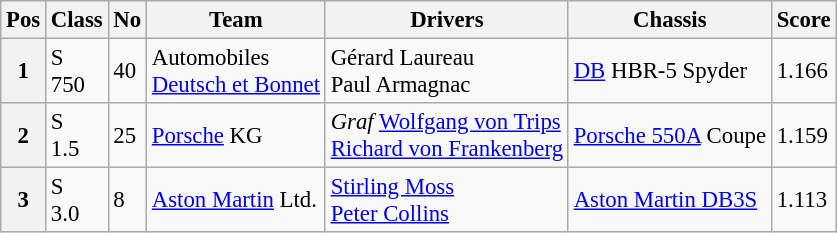<table class="wikitable" style="font-size: 95%;">
<tr>
<th>Pos</th>
<th>Class</th>
<th>No</th>
<th>Team</th>
<th>Drivers</th>
<th>Chassis</th>
<th>Score</th>
</tr>
<tr>
<th>1</th>
<td>S<br>750</td>
<td>40</td>
<td> Automobiles<br><a href='#'>Deutsch et Bonnet</a></td>
<td> Gérard Laureau<br> Paul Armagnac</td>
<td><a href='#'>DB</a> HBR-5 Spyder</td>
<td>1.166</td>
</tr>
<tr>
<th>2</th>
<td>S<br>1.5</td>
<td>25</td>
<td> <a href='#'>Porsche</a> KG</td>
<td> <em>Graf</em> <a href='#'>Wolfgang von Trips</a><br> <a href='#'>Richard von Frankenberg</a></td>
<td><a href='#'>Porsche 550A</a> Coupe</td>
<td>1.159</td>
</tr>
<tr>
<th>3</th>
<td>S<br>3.0</td>
<td>8</td>
<td> <a href='#'>Aston Martin</a> Ltd.</td>
<td> <a href='#'>Stirling Moss</a><br> <a href='#'>Peter Collins</a></td>
<td><a href='#'>Aston Martin DB3S</a></td>
<td>1.113</td>
</tr>
</table>
